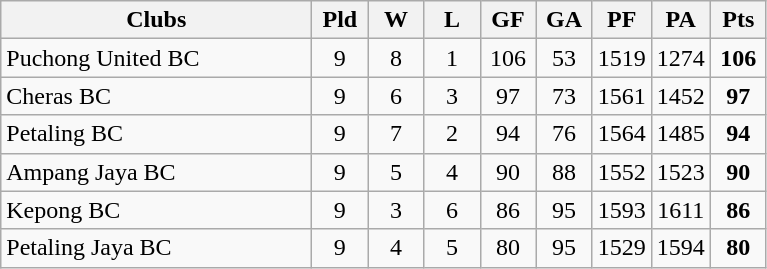<table class=wikitable style="text-align:center">
<tr>
<th width=200>Clubs</th>
<th width=30>Pld</th>
<th width=30>W</th>
<th width=30>L</th>
<th width=30>GF</th>
<th width=30>GA</th>
<th width=30>PF</th>
<th width=30>PA</th>
<th width=30>Pts</th>
</tr>
<tr>
<td style="text-align:left"> Puchong United BC</td>
<td>9</td>
<td>8</td>
<td>1</td>
<td>106</td>
<td>53</td>
<td>1519</td>
<td>1274</td>
<td><strong>106</strong></td>
</tr>
<tr>
<td style="text-align:left"> Cheras BC</td>
<td>9</td>
<td>6</td>
<td>3</td>
<td>97</td>
<td>73</td>
<td>1561</td>
<td>1452</td>
<td><strong>97</strong></td>
</tr>
<tr>
<td style="text-align:left"> Petaling BC</td>
<td>9</td>
<td>7</td>
<td>2</td>
<td>94</td>
<td>76</td>
<td>1564</td>
<td>1485</td>
<td><strong>94</strong></td>
</tr>
<tr>
<td style="text-align:left"> Ampang Jaya BC</td>
<td>9</td>
<td>5</td>
<td>4</td>
<td>90</td>
<td>88</td>
<td>1552</td>
<td>1523</td>
<td><strong>90</strong></td>
</tr>
<tr>
<td style="text-align:left"> Kepong BC</td>
<td>9</td>
<td>3</td>
<td>6</td>
<td>86</td>
<td>95</td>
<td>1593</td>
<td>1611</td>
<td><strong>86</strong></td>
</tr>
<tr>
<td style="text-align:left"> Petaling Jaya BC</td>
<td>9</td>
<td>4</td>
<td>5</td>
<td>80</td>
<td>95</td>
<td>1529</td>
<td>1594</td>
<td><strong>80</strong></td>
</tr>
</table>
